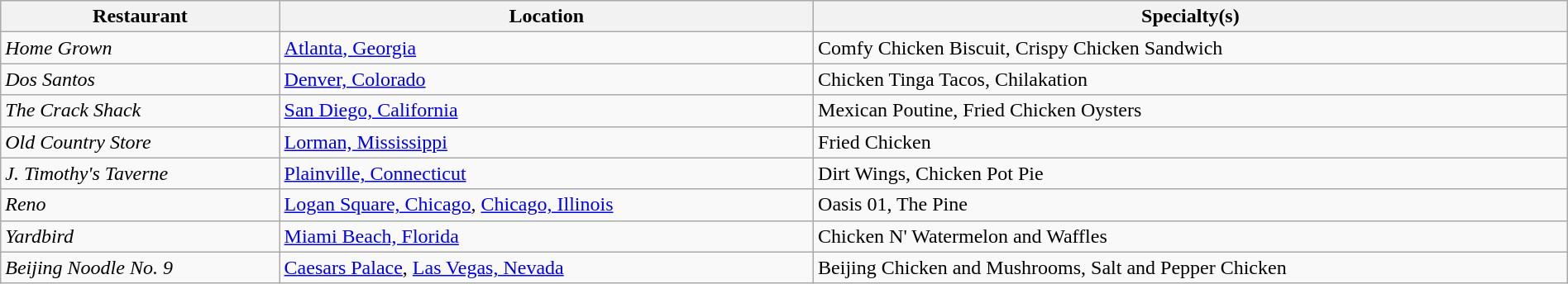<table class="wikitable" style="width:100%;">
<tr>
<th>Restaurant</th>
<th>Location</th>
<th>Specialty(s)</th>
</tr>
<tr>
<td><em>Home Grown</em></td>
<td><a href='#'>Atlanta, Georgia</a></td>
<td>Comfy Chicken Biscuit, Crispy Chicken Sandwich</td>
</tr>
<tr>
<td><em>Dos Santos</em></td>
<td><a href='#'>Denver, Colorado</a></td>
<td>Chicken Tinga Tacos, Chilakation</td>
</tr>
<tr>
<td><em>The Crack Shack</em></td>
<td><a href='#'>San Diego, California</a></td>
<td>Mexican Poutine, Fried Chicken Oysters</td>
</tr>
<tr>
<td><em>Old Country Store</em></td>
<td><a href='#'>Lorman, Mississippi</a></td>
<td>Fried Chicken</td>
</tr>
<tr>
<td><em>J. Timothy's Taverne</em></td>
<td><a href='#'>Plainville, Connecticut</a></td>
<td>Dirt Wings, Chicken Pot Pie</td>
</tr>
<tr>
<td><em>Reno</em></td>
<td><a href='#'>Logan Square, Chicago</a>, <a href='#'>Chicago, Illinois</a></td>
<td>Oasis 01, The Pine</td>
</tr>
<tr>
<td><em>Yardbird</em></td>
<td><a href='#'>Miami Beach, Florida</a></td>
<td>Chicken N' Watermelon and Waffles</td>
</tr>
<tr>
<td><em>Beijing Noodle No. 9</em></td>
<td><a href='#'>Caesars Palace</a>, <a href='#'>Las Vegas, Nevada</a></td>
<td>Beijing Chicken and Mushrooms, Salt and Pepper Chicken</td>
</tr>
</table>
